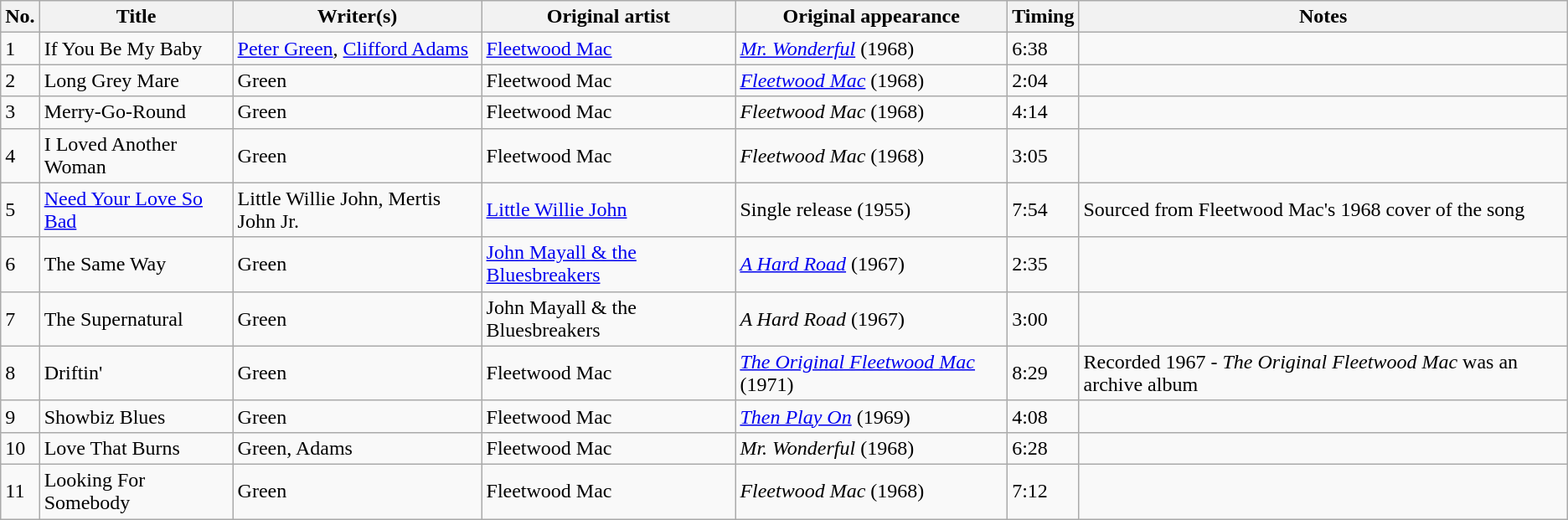<table class="wikitable">
<tr>
<th>No.</th>
<th>Title</th>
<th>Writer(s)</th>
<th>Original artist</th>
<th>Original appearance</th>
<th>Timing</th>
<th>Notes</th>
</tr>
<tr>
<td>1</td>
<td>If You Be My Baby</td>
<td><a href='#'>Peter Green</a>, <a href='#'>Clifford Adams</a></td>
<td><a href='#'>Fleetwood Mac</a></td>
<td><em><a href='#'>Mr. Wonderful</a></em> (1968)</td>
<td>6:38</td>
<td></td>
</tr>
<tr>
<td>2</td>
<td>Long Grey Mare</td>
<td>Green</td>
<td>Fleetwood Mac</td>
<td><em><a href='#'>Fleetwood Mac</a></em> (1968)</td>
<td>2:04</td>
<td></td>
</tr>
<tr>
<td>3</td>
<td>Merry-Go-Round</td>
<td>Green</td>
<td>Fleetwood Mac</td>
<td><em>Fleetwood Mac</em> (1968)</td>
<td>4:14</td>
<td></td>
</tr>
<tr>
<td>4</td>
<td>I Loved Another Woman</td>
<td>Green</td>
<td>Fleetwood Mac</td>
<td><em>Fleetwood Mac</em> (1968)</td>
<td>3:05</td>
<td></td>
</tr>
<tr>
<td>5</td>
<td><a href='#'>Need Your Love So Bad</a></td>
<td>Little Willie John, Mertis John Jr.</td>
<td><a href='#'>Little Willie John</a></td>
<td>Single release (1955)</td>
<td>7:54</td>
<td>Sourced from Fleetwood Mac's 1968 cover of the song</td>
</tr>
<tr>
<td>6</td>
<td>The Same Way</td>
<td>Green</td>
<td><a href='#'>John Mayall & the Bluesbreakers</a></td>
<td><em><a href='#'>A Hard Road</a></em> (1967)</td>
<td>2:35</td>
<td></td>
</tr>
<tr>
<td>7</td>
<td>The Supernatural</td>
<td>Green</td>
<td>John Mayall & the Bluesbreakers</td>
<td><em>A Hard Road</em> (1967)</td>
<td>3:00</td>
<td></td>
</tr>
<tr>
<td>8</td>
<td>Driftin'</td>
<td>Green</td>
<td>Fleetwood Mac</td>
<td><em><a href='#'>The Original Fleetwood Mac</a></em> (1971)</td>
<td>8:29</td>
<td>Recorded 1967 - <em>The Original Fleetwood Mac</em> was an archive album</td>
</tr>
<tr>
<td>9</td>
<td>Showbiz Blues</td>
<td>Green</td>
<td>Fleetwood Mac</td>
<td><em><a href='#'>Then Play On</a></em> (1969)</td>
<td>4:08</td>
<td></td>
</tr>
<tr>
<td>10</td>
<td>Love That Burns</td>
<td>Green, Adams</td>
<td>Fleetwood Mac</td>
<td><em>Mr. Wonderful</em> (1968)</td>
<td>6:28</td>
<td></td>
</tr>
<tr>
<td>11</td>
<td>Looking For Somebody</td>
<td>Green</td>
<td>Fleetwood Mac</td>
<td><em>Fleetwood Mac</em> (1968)</td>
<td>7:12</td>
</tr>
</table>
